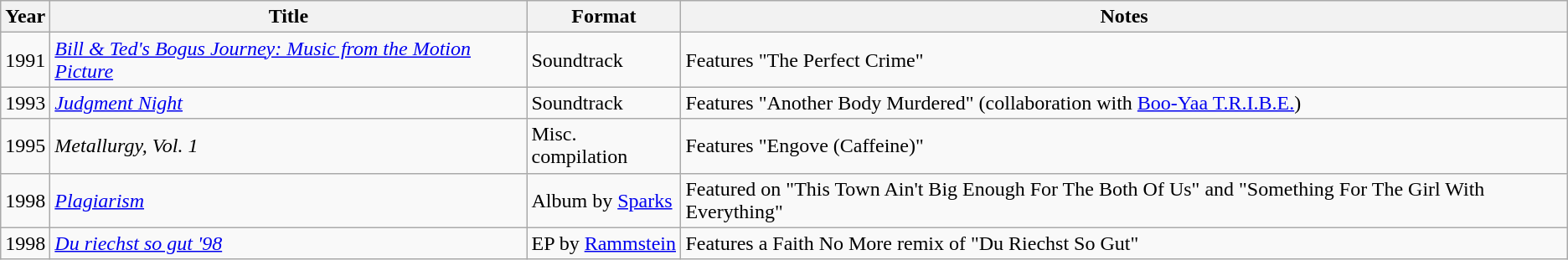<table class="wikitable">
<tr>
<th>Year</th>
<th>Title</th>
<th>Format</th>
<th>Notes</th>
</tr>
<tr>
<td>1991</td>
<td><em><a href='#'>Bill & Ted's Bogus Journey: Music from the Motion Picture</a></em></td>
<td>Soundtrack</td>
<td>Features "The Perfect Crime"</td>
</tr>
<tr>
<td>1993</td>
<td><em><a href='#'>Judgment Night</a></em></td>
<td>Soundtrack</td>
<td>Features "Another Body Murdered" (collaboration with <a href='#'>Boo-Yaa T.R.I.B.E.</a>)</td>
</tr>
<tr>
<td>1995</td>
<td><em>Metallurgy, Vol. 1</em></td>
<td>Misc. compilation</td>
<td>Features "Engove (Caffeine)"</td>
</tr>
<tr>
<td>1998</td>
<td><em><a href='#'>Plagiarism</a></em></td>
<td>Album by <a href='#'>Sparks</a></td>
<td>Featured on "This Town Ain't Big Enough For The Both Of Us" and "Something For The Girl With Everything"</td>
</tr>
<tr>
<td>1998</td>
<td><em><a href='#'>Du riechst so gut '98</a></em></td>
<td>EP by <a href='#'>Rammstein</a></td>
<td>Features a Faith No More remix of "Du Riechst So Gut"</td>
</tr>
</table>
